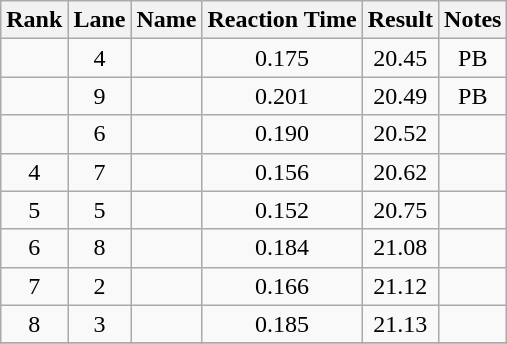<table class="wikitable" style="text-align:center">
<tr>
<th>Rank</th>
<th>Lane</th>
<th>Name</th>
<th>Reaction Time</th>
<th>Result</th>
<th>Notes</th>
</tr>
<tr>
<td></td>
<td>4</td>
<td align="left"></td>
<td>0.175</td>
<td>20.45</td>
<td>PB</td>
</tr>
<tr>
<td></td>
<td>9</td>
<td align="left"></td>
<td>0.201</td>
<td>20.49</td>
<td>PB</td>
</tr>
<tr>
<td></td>
<td>6</td>
<td align="left"></td>
<td>0.190</td>
<td>20.52</td>
<td></td>
</tr>
<tr>
<td>4</td>
<td>7</td>
<td align="left"></td>
<td>0.156</td>
<td>20.62</td>
<td></td>
</tr>
<tr>
<td>5</td>
<td>5</td>
<td align="left"></td>
<td>0.152</td>
<td>20.75</td>
<td></td>
</tr>
<tr>
<td>6</td>
<td>8</td>
<td align="left"></td>
<td>0.184</td>
<td>21.08</td>
<td></td>
</tr>
<tr>
<td>7</td>
<td>2</td>
<td align="left"></td>
<td>0.166</td>
<td>21.12</td>
<td></td>
</tr>
<tr>
<td>8</td>
<td>3</td>
<td align="left"></td>
<td>0.185</td>
<td>21.13</td>
<td></td>
</tr>
<tr>
</tr>
</table>
